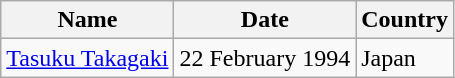<table class="wikitable">
<tr>
<th>Name</th>
<th>Date</th>
<th>Country</th>
</tr>
<tr>
<td><a href='#'>Tasuku Takagaki</a></td>
<td>22 February 1994</td>
<td>Japan</td>
</tr>
</table>
